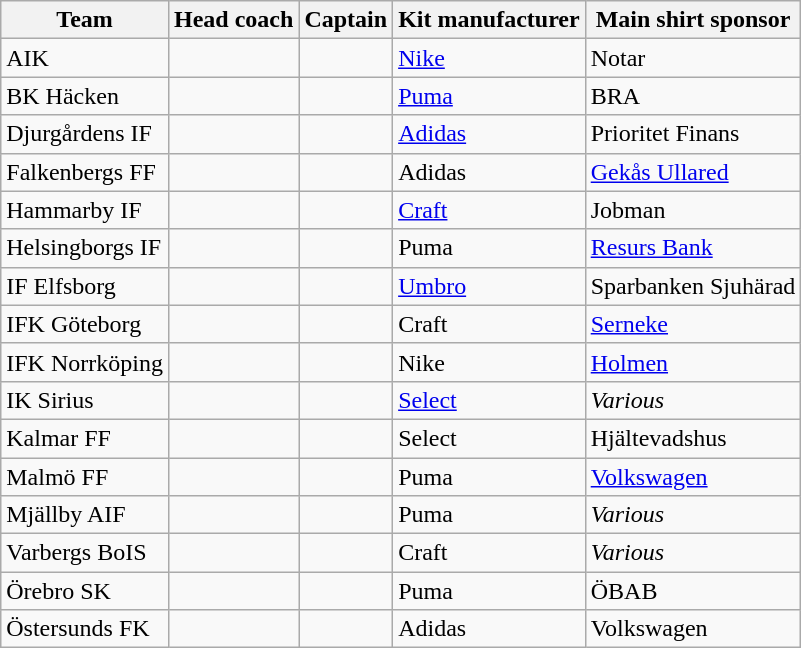<table class="wikitable sortable" style="text-align: left;">
<tr>
<th>Team</th>
<th>Head coach</th>
<th>Captain</th>
<th>Kit manufacturer</th>
<th>Main shirt sponsor</th>
</tr>
<tr>
<td>AIK</td>
<td> </td>
<td> </td>
<td> <a href='#'>Nike</a></td>
<td>Notar</td>
</tr>
<tr>
<td>BK Häcken</td>
<td> </td>
<td> </td>
<td> <a href='#'>Puma</a></td>
<td>BRA</td>
</tr>
<tr>
<td>Djurgårdens IF</td>
<td> <br> </td>
<td> </td>
<td> <a href='#'>Adidas</a></td>
<td>Prioritet Finans</td>
</tr>
<tr>
<td>Falkenbergs FF</td>
<td> </td>
<td> </td>
<td> Adidas</td>
<td><a href='#'>Gekås Ullared</a></td>
</tr>
<tr>
<td>Hammarby IF</td>
<td> </td>
<td> </td>
<td> <a href='#'>Craft</a></td>
<td>Jobman</td>
</tr>
<tr>
<td>Helsingborgs IF</td>
<td> </td>
<td> </td>
<td> Puma</td>
<td><a href='#'>Resurs Bank</a></td>
</tr>
<tr>
<td>IF Elfsborg</td>
<td> </td>
<td> </td>
<td> <a href='#'>Umbro</a></td>
<td>Sparbanken Sjuhärad</td>
</tr>
<tr>
<td>IFK Göteborg</td>
<td> </td>
<td> </td>
<td> Craft</td>
<td><a href='#'>Serneke</a></td>
</tr>
<tr>
<td>IFK Norrköping</td>
<td> </td>
<td> </td>
<td> Nike</td>
<td><a href='#'>Holmen</a></td>
</tr>
<tr>
<td>IK Sirius</td>
<td> </td>
<td> </td>
<td> <a href='#'>Select</a></td>
<td><em>Various</em></td>
</tr>
<tr>
<td>Kalmar FF</td>
<td> </td>
<td> </td>
<td> Select</td>
<td>Hjältevadshus</td>
</tr>
<tr>
<td>Malmö FF</td>
<td> </td>
<td> </td>
<td> Puma</td>
<td><a href='#'>Volkswagen</a></td>
</tr>
<tr>
<td>Mjällby AIF</td>
<td> </td>
<td> </td>
<td> Puma</td>
<td><em>Various</em></td>
</tr>
<tr>
<td>Varbergs BoIS</td>
<td> </td>
<td> </td>
<td> Craft</td>
<td><em>Various</em></td>
</tr>
<tr>
<td>Örebro SK</td>
<td> </td>
<td> </td>
<td> Puma</td>
<td>ÖBAB</td>
</tr>
<tr>
<td>Östersunds FK</td>
<td> </td>
<td> </td>
<td> Adidas</td>
<td>Volkswagen</td>
</tr>
</table>
